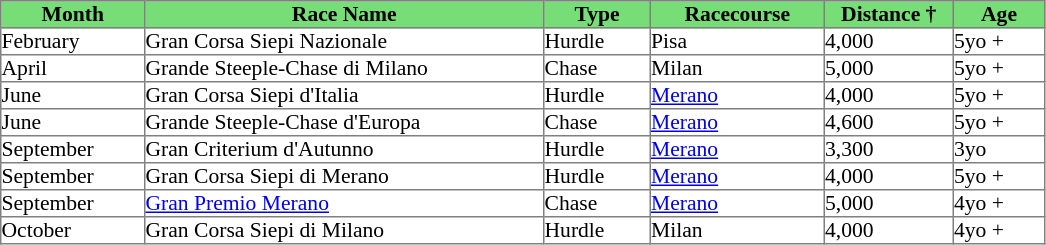<table class = "sortable" | border="1" cellpadding="0" style="border-collapse: collapse; font-size:90%">
<tr bgcolor="#77dd77" align="center">
<th width="95px"><strong>Month</strong><br></th>
<th width="265px"><strong>Race Name</strong><br></th>
<th width="70px"><strong>Type</strong><br></th>
<th width="115px"><strong>Racecourse</strong><br></th>
<th width="85px"><strong>Distance</strong> †<br></th>
<th width="60px"><strong>Age</strong><br></th>
</tr>
<tr>
<td>February</td>
<td>Gran Corsa Siepi Nazionale</td>
<td>Hurdle</td>
<td>Pisa</td>
<td>4,000</td>
<td>5yo +</td>
</tr>
<tr>
<td>April</td>
<td>Grande Steeple-Chase di Milano</td>
<td>Chase</td>
<td>Milan</td>
<td>5,000</td>
<td>5yo +</td>
</tr>
<tr>
<td>June</td>
<td>Gran Corsa Siepi d'Italia</td>
<td>Hurdle</td>
<td><a href='#'>Merano</a></td>
<td>4,000</td>
<td>5yo +</td>
</tr>
<tr>
<td>June</td>
<td>Grande Steeple-Chase d'Europa</td>
<td>Chase</td>
<td><a href='#'>Merano</a></td>
<td>4,600</td>
<td>5yo +</td>
</tr>
<tr>
<td>September</td>
<td>Gran Criterium d'Autunno</td>
<td>Hurdle</td>
<td><a href='#'>Merano</a></td>
<td>3,300</td>
<td>3yo</td>
</tr>
<tr>
<td>September</td>
<td>Gran Corsa Siepi di Merano</td>
<td>Hurdle</td>
<td><a href='#'>Merano</a></td>
<td>4,000</td>
<td>5yo +</td>
</tr>
<tr>
<td>September</td>
<td><a href='#'>Gran Premio Merano</a></td>
<td>Chase</td>
<td><a href='#'>Merano</a></td>
<td>5,000</td>
<td>4yo +</td>
</tr>
<tr>
<td>October</td>
<td>Gran Corsa Siepi di Milano</td>
<td>Hurdle</td>
<td>Milan</td>
<td>4,000</td>
<td>4yo +</td>
</tr>
</table>
